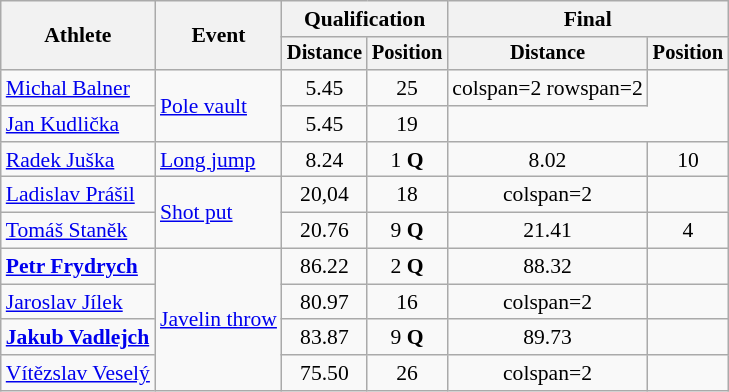<table class=wikitable style=font-size:90%>
<tr>
<th rowspan=2>Athlete</th>
<th rowspan=2>Event</th>
<th colspan=2>Qualification</th>
<th colspan=2>Final</th>
</tr>
<tr style=font-size:95%>
<th>Distance</th>
<th>Position</th>
<th>Distance</th>
<th>Position</th>
</tr>
<tr align=center>
<td align=left><a href='#'>Michal Balner</a></td>
<td align=left rowspan=2><a href='#'>Pole vault</a></td>
<td>5.45</td>
<td>25</td>
<td>colspan=2 rowspan=2 </td>
</tr>
<tr align=center>
<td align=left><a href='#'>Jan Kudlička</a></td>
<td>5.45</td>
<td>19</td>
</tr>
<tr align=center>
<td align=left><a href='#'>Radek Juška</a></td>
<td align=left><a href='#'>Long jump</a></td>
<td>8.24</td>
<td>1 <strong>Q</strong></td>
<td>8.02</td>
<td>10</td>
</tr>
<tr align=center>
<td align=left><a href='#'>Ladislav Prášil</a></td>
<td align=left rowspan=2><a href='#'>Shot put</a></td>
<td>20,04</td>
<td>18</td>
<td>colspan=2 </td>
</tr>
<tr align=center>
<td align=left><a href='#'>Tomáš Staněk</a></td>
<td>20.76</td>
<td>9 <strong>Q</strong></td>
<td>21.41</td>
<td>4</td>
</tr>
<tr align=center>
<td align=left><strong><a href='#'>Petr Frydrych</a></strong></td>
<td align=left rowspan=4><a href='#'>Javelin throw</a></td>
<td>86.22 <strong></strong></td>
<td>2 <strong>Q</strong></td>
<td>88.32 <strong></strong></td>
<td></td>
</tr>
<tr align=center>
<td align=left><a href='#'>Jaroslav Jílek</a></td>
<td>80.97</td>
<td>16</td>
<td>colspan=2 </td>
</tr>
<tr align=center>
<td align=left><strong><a href='#'>Jakub Vadlejch</a></strong></td>
<td>83.87</td>
<td>9 <strong>Q</strong></td>
<td>89.73 <strong></strong></td>
<td></td>
</tr>
<tr align=center>
<td align=left><a href='#'>Vítězslav Veselý</a></td>
<td>75.50</td>
<td>26</td>
<td>colspan=2 </td>
</tr>
</table>
